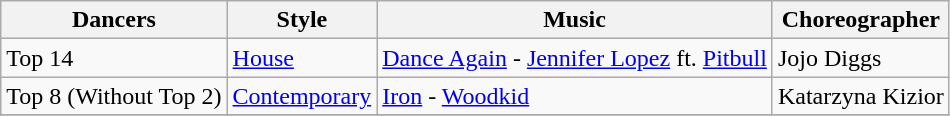<table class="wikitable">
<tr>
<th>Dancers</th>
<th>Style</th>
<th>Music</th>
<th>Choreographer</th>
</tr>
<tr>
<td>Top 14</td>
<td><a href='#'>House</a></td>
<td><a href='#'>Dance Again</a> - <a href='#'>Jennifer Lopez</a> ft. <a href='#'>Pitbull</a></td>
<td>Jojo Diggs</td>
</tr>
<tr>
<td>Top 8 (Without Top 2)</td>
<td><a href='#'>Contemporary</a></td>
<td><a href='#'>Iron</a> - <a href='#'>Woodkid</a></td>
<td>Katarzyna Kizior</td>
</tr>
<tr>
</tr>
</table>
